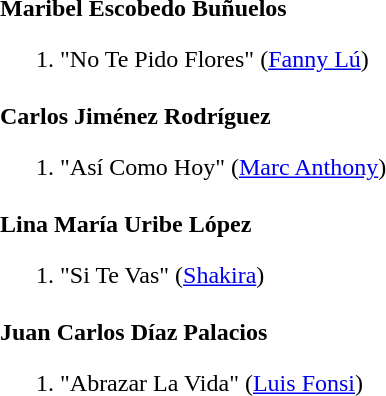<table border="0" cellpadding="0" cellspacing="4" style="margin:0 1em 1em 0; text-align:left;">
<tr>
<td valign="top"></td>
<td valign="top"><strong>Maribel Escobedo Buñuelos</strong><br><ol><li>"No Te Pido Flores" (<a href='#'>Fanny Lú</a>)</li></ol></td>
</tr>
<tr>
<td valign="top"></td>
<td valign="top"><strong>Carlos Jiménez Rodríguez</strong><br><ol><li>"Así Como Hoy" (<a href='#'>Marc Anthony</a>)</li></ol></td>
</tr>
<tr>
<td valign="top"></td>
<td valign="top"><strong>Lina María Uribe López</strong><br><ol><li>"Si Te Vas" (<a href='#'>Shakira</a>)</li></ol></td>
</tr>
<tr>
<td valign="top"></td>
<td valign="top"><strong>Juan Carlos Díaz Palacios</strong><br><ol><li>"Abrazar La Vida" (<a href='#'>Luis Fonsi</a>)</li></ol></td>
</tr>
</table>
